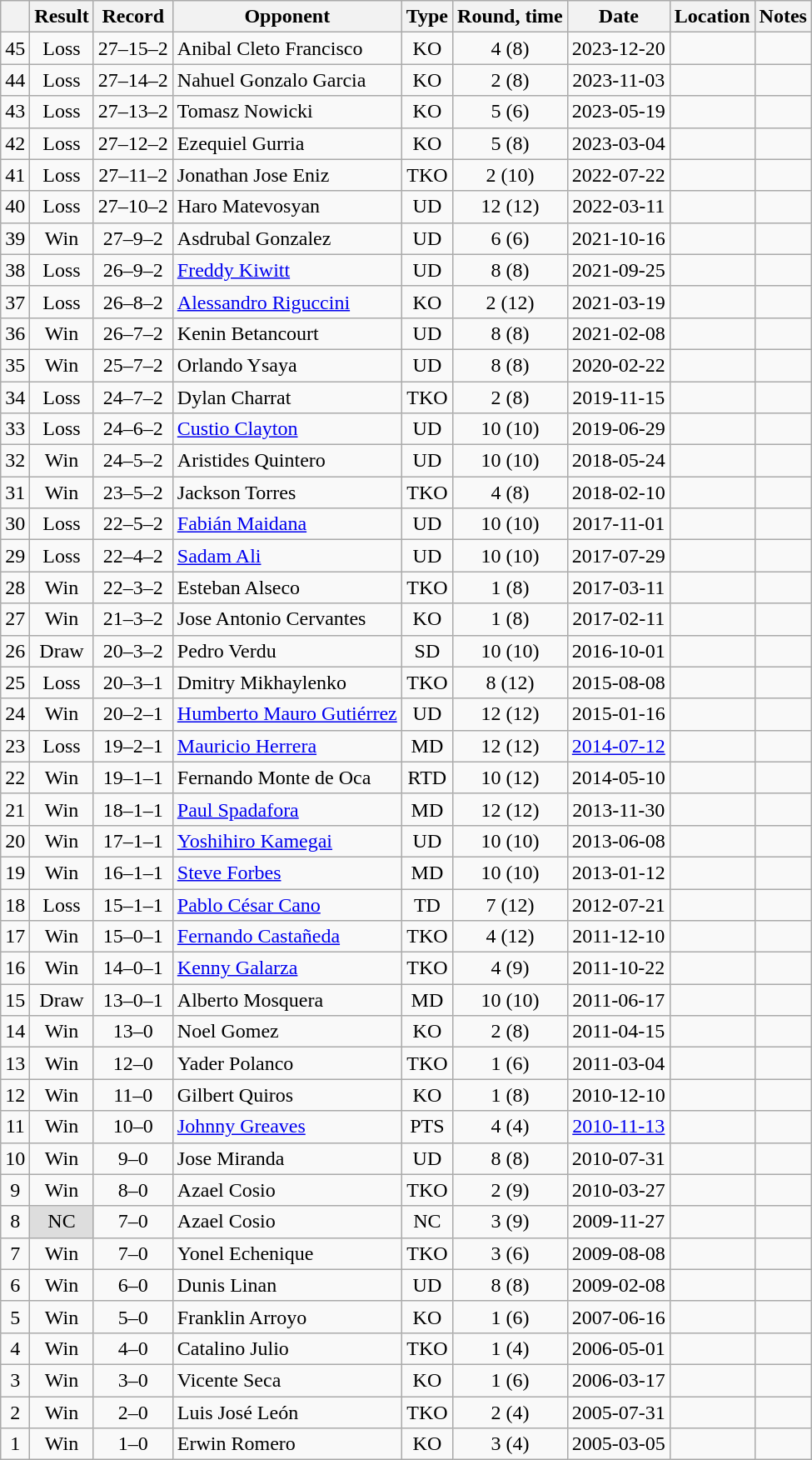<table class=wikitable style=text-align:center>
<tr>
<th></th>
<th>Result</th>
<th>Record</th>
<th>Opponent</th>
<th>Type</th>
<th>Round, time</th>
<th>Date</th>
<th>Location</th>
<th>Notes</th>
</tr>
<tr>
<td>45</td>
<td>Loss</td>
<td>27–15–2 </td>
<td align=left>Anibal Cleto Francisco</td>
<td>KO</td>
<td>4 (8)</td>
<td>2023-12-20</td>
<td align=left></td>
<td align=left></td>
</tr>
<tr>
<td>44</td>
<td>Loss</td>
<td>27–14–2 </td>
<td align=left>Nahuel Gonzalo Garcia</td>
<td>KO</td>
<td>2 (8)</td>
<td>2023-11-03</td>
<td align=left></td>
<td align=left></td>
</tr>
<tr>
<td>43</td>
<td>Loss</td>
<td>27–13–2 </td>
<td align=left>Tomasz Nowicki</td>
<td>KO</td>
<td>5 (6)</td>
<td>2023-05-19</td>
<td align=left></td>
<td align=left></td>
</tr>
<tr>
<td>42</td>
<td>Loss</td>
<td>27–12–2 </td>
<td align=left>Ezequiel Gurria</td>
<td>KO</td>
<td>5 (8)</td>
<td>2023-03-04</td>
<td align=left></td>
<td align=left></td>
</tr>
<tr>
<td>41</td>
<td>Loss</td>
<td>27–11–2 </td>
<td align=left>Jonathan Jose Eniz</td>
<td>TKO</td>
<td>2 (10)</td>
<td>2022-07-22</td>
<td align=left></td>
<td align=left></td>
</tr>
<tr>
<td>40</td>
<td>Loss</td>
<td>27–10–2 </td>
<td align=left>Haro Matevosyan</td>
<td>UD</td>
<td>12 (12)</td>
<td>2022-03-11</td>
<td align=left></td>
<td align=left></td>
</tr>
<tr>
<td>39</td>
<td>Win</td>
<td>27–9–2 </td>
<td align=left>Asdrubal Gonzalez</td>
<td>UD</td>
<td>6 (6)</td>
<td>2021-10-16</td>
<td align=left></td>
<td align=left></td>
</tr>
<tr>
<td>38</td>
<td>Loss</td>
<td>26–9–2 </td>
<td align=left><a href='#'>Freddy Kiwitt</a></td>
<td>UD</td>
<td>8 (8)</td>
<td>2021-09-25</td>
<td align=left></td>
<td align=left></td>
</tr>
<tr>
<td>37</td>
<td>Loss</td>
<td>26–8–2 </td>
<td align=left><a href='#'>Alessandro Riguccini</a></td>
<td>KO</td>
<td>2 (12)</td>
<td>2021-03-19</td>
<td align=left></td>
<td align=left></td>
</tr>
<tr>
<td>36</td>
<td>Win</td>
<td>26–7–2 </td>
<td align=left>Kenin Betancourt</td>
<td>UD</td>
<td>8 (8)</td>
<td>2021-02-08</td>
<td align=left></td>
<td align=left></td>
</tr>
<tr>
<td>35</td>
<td>Win</td>
<td>25–7–2 </td>
<td align=left>Orlando Ysaya</td>
<td>UD</td>
<td>8 (8)</td>
<td>2020-02-22</td>
<td align=left></td>
<td align=left></td>
</tr>
<tr>
<td>34</td>
<td>Loss</td>
<td>24–7–2 </td>
<td align=left>Dylan Charrat</td>
<td>TKO</td>
<td>2 (8)</td>
<td>2019-11-15</td>
<td align=left></td>
<td align=left></td>
</tr>
<tr>
<td>33</td>
<td>Loss</td>
<td>24–6–2 </td>
<td align=left><a href='#'>Custio Clayton</a></td>
<td>UD</td>
<td>10 (10)</td>
<td>2019-06-29</td>
<td align=left></td>
<td align=left></td>
</tr>
<tr>
<td>32</td>
<td>Win</td>
<td>24–5–2 </td>
<td align=left>Aristides Quintero</td>
<td>UD</td>
<td>10 (10)</td>
<td>2018-05-24</td>
<td align=left></td>
<td align=left></td>
</tr>
<tr>
<td>31</td>
<td>Win</td>
<td>23–5–2 </td>
<td align=left>Jackson Torres</td>
<td>TKO</td>
<td>4 (8)</td>
<td>2018-02-10</td>
<td align=left></td>
<td align=left></td>
</tr>
<tr>
<td>30</td>
<td>Loss</td>
<td>22–5–2 </td>
<td align=left><a href='#'>Fabián Maidana</a></td>
<td>UD</td>
<td>10 (10)</td>
<td>2017-11-01</td>
<td align=left></td>
<td align=left></td>
</tr>
<tr>
<td>29</td>
<td>Loss</td>
<td>22–4–2 </td>
<td align=left><a href='#'>Sadam Ali</a></td>
<td>UD</td>
<td>10 (10)</td>
<td>2017-07-29</td>
<td align=left></td>
<td align=left></td>
</tr>
<tr>
<td>28</td>
<td>Win</td>
<td>22–3–2 </td>
<td align=left>Esteban Alseco</td>
<td>TKO</td>
<td>1 (8)</td>
<td>2017-03-11</td>
<td align=left></td>
<td align=left></td>
</tr>
<tr>
<td>27</td>
<td>Win</td>
<td>21–3–2 </td>
<td align=left>Jose Antonio Cervantes</td>
<td>KO</td>
<td>1 (8)</td>
<td>2017-02-11</td>
<td align=left></td>
<td align=left></td>
</tr>
<tr>
<td>26</td>
<td>Draw</td>
<td>20–3–2 </td>
<td align=left>Pedro Verdu</td>
<td>SD</td>
<td>10 (10)</td>
<td>2016-10-01</td>
<td align=left></td>
<td align=left></td>
</tr>
<tr>
<td>25</td>
<td>Loss</td>
<td>20–3–1 </td>
<td align=left>Dmitry Mikhaylenko</td>
<td>TKO</td>
<td>8 (12)</td>
<td>2015-08-08</td>
<td align=left></td>
<td align=left></td>
</tr>
<tr>
<td>24</td>
<td>Win</td>
<td>20–2–1 </td>
<td align=left><a href='#'>Humberto Mauro Gutiérrez</a></td>
<td>UD</td>
<td>12 (12)</td>
<td>2015-01-16</td>
<td align=left></td>
<td align=left></td>
</tr>
<tr>
<td>23</td>
<td>Loss</td>
<td>19–2–1 </td>
<td align=left><a href='#'>Mauricio Herrera</a></td>
<td>MD</td>
<td>12 (12)</td>
<td><a href='#'>2014-07-12</a></td>
<td align=left></td>
<td align=left></td>
</tr>
<tr>
<td>22</td>
<td>Win</td>
<td>19–1–1 </td>
<td align=left>Fernando Monte de Oca</td>
<td>RTD</td>
<td>10 (12)</td>
<td>2014-05-10</td>
<td align=left></td>
<td align=left></td>
</tr>
<tr>
<td>21</td>
<td>Win</td>
<td>18–1–1 </td>
<td align=left><a href='#'>Paul Spadafora</a></td>
<td>MD</td>
<td>12 (12)</td>
<td>2013-11-30</td>
<td align=left></td>
<td align=left></td>
</tr>
<tr>
<td>20</td>
<td>Win</td>
<td>17–1–1 </td>
<td align=left><a href='#'>Yoshihiro Kamegai</a></td>
<td>UD</td>
<td>10 (10)</td>
<td>2013-06-08</td>
<td align=left></td>
<td align=left></td>
</tr>
<tr>
<td>19</td>
<td>Win</td>
<td>16–1–1 </td>
<td align=left><a href='#'>Steve Forbes</a></td>
<td>MD</td>
<td>10 (10)</td>
<td>2013-01-12</td>
<td align=left></td>
<td align=left></td>
</tr>
<tr>
<td>18</td>
<td>Loss</td>
<td>15–1–1 </td>
<td align=left><a href='#'>Pablo César Cano</a></td>
<td>TD</td>
<td>7 (12)</td>
<td>2012-07-21</td>
<td align=left></td>
<td align=left></td>
</tr>
<tr>
<td>17</td>
<td>Win</td>
<td>15–0–1 </td>
<td align=left><a href='#'>Fernando Castañeda</a></td>
<td>TKO</td>
<td>4 (12)</td>
<td>2011-12-10</td>
<td align=left></td>
<td align=left></td>
</tr>
<tr>
<td>16</td>
<td>Win</td>
<td>14–0–1 </td>
<td align=left><a href='#'>Kenny Galarza</a></td>
<td>TKO</td>
<td>4 (9)</td>
<td>2011-10-22</td>
<td align=left></td>
<td align=left></td>
</tr>
<tr>
<td>15</td>
<td>Draw</td>
<td>13–0–1 </td>
<td align=left>Alberto Mosquera</td>
<td>MD</td>
<td>10 (10)</td>
<td>2011-06-17</td>
<td align=left></td>
<td align=left></td>
</tr>
<tr>
<td>14</td>
<td>Win</td>
<td>13–0 </td>
<td align=left>Noel Gomez</td>
<td>KO</td>
<td>2 (8)</td>
<td>2011-04-15</td>
<td align=left></td>
<td align=left></td>
</tr>
<tr>
<td>13</td>
<td>Win</td>
<td>12–0 </td>
<td align=left>Yader Polanco</td>
<td>TKO</td>
<td>1 (6)</td>
<td>2011-03-04</td>
<td align=left></td>
<td align=left></td>
</tr>
<tr>
<td>12</td>
<td>Win</td>
<td>11–0 </td>
<td align=left>Gilbert Quiros</td>
<td>KO</td>
<td>1 (8)</td>
<td>2010-12-10</td>
<td align=left></td>
<td align=left></td>
</tr>
<tr>
<td>11</td>
<td>Win</td>
<td>10–0 </td>
<td align=left><a href='#'>Johnny Greaves</a></td>
<td>PTS</td>
<td>4 (4)</td>
<td><a href='#'>2010-11-13</a></td>
<td align=left></td>
<td align=left></td>
</tr>
<tr>
<td>10</td>
<td>Win</td>
<td>9–0 </td>
<td align=left>Jose Miranda</td>
<td>UD</td>
<td>8 (8)</td>
<td>2010-07-31</td>
<td align=left></td>
<td align=left></td>
</tr>
<tr>
<td>9</td>
<td>Win</td>
<td>8–0 </td>
<td align=left>Azael Cosio</td>
<td>TKO</td>
<td>2 (9)</td>
<td>2010-03-27</td>
<td align=left></td>
<td align=left></td>
</tr>
<tr>
<td>8</td>
<td style=background:#DDD>NC</td>
<td>7–0 </td>
<td align=left>Azael Cosio</td>
<td>NC</td>
<td>3 (9)</td>
<td>2009-11-27</td>
<td align=left></td>
<td align=left></td>
</tr>
<tr>
<td>7</td>
<td>Win</td>
<td>7–0</td>
<td align=left>Yonel Echenique</td>
<td>TKO</td>
<td>3 (6)</td>
<td>2009-08-08</td>
<td align=left></td>
<td align=left></td>
</tr>
<tr>
<td>6</td>
<td>Win</td>
<td>6–0</td>
<td align=left>Dunis Linan</td>
<td>UD</td>
<td>8 (8)</td>
<td>2009-02-08</td>
<td align=left></td>
<td align=left></td>
</tr>
<tr>
<td>5</td>
<td>Win</td>
<td>5–0</td>
<td align=left>Franklin Arroyo</td>
<td>KO</td>
<td>1 (6)</td>
<td>2007-06-16</td>
<td align=left></td>
<td align=left></td>
</tr>
<tr>
<td>4</td>
<td>Win</td>
<td>4–0</td>
<td align=left>Catalino Julio</td>
<td>TKO</td>
<td>1 (4)</td>
<td>2006-05-01</td>
<td align=left></td>
<td align=left></td>
</tr>
<tr>
<td>3</td>
<td>Win</td>
<td>3–0</td>
<td align=left>Vicente Seca</td>
<td>KO</td>
<td>1 (6)</td>
<td>2006-03-17</td>
<td align=left></td>
<td align=left></td>
</tr>
<tr>
<td>2</td>
<td>Win</td>
<td>2–0</td>
<td align=left>Luis José León</td>
<td>TKO</td>
<td>2 (4)</td>
<td>2005-07-31</td>
<td align=left></td>
<td align=left></td>
</tr>
<tr>
<td>1</td>
<td>Win</td>
<td>1–0</td>
<td align=left>Erwin Romero</td>
<td>KO</td>
<td>3 (4)</td>
<td>2005-03-05</td>
<td align=left></td>
<td align=left></td>
</tr>
</table>
